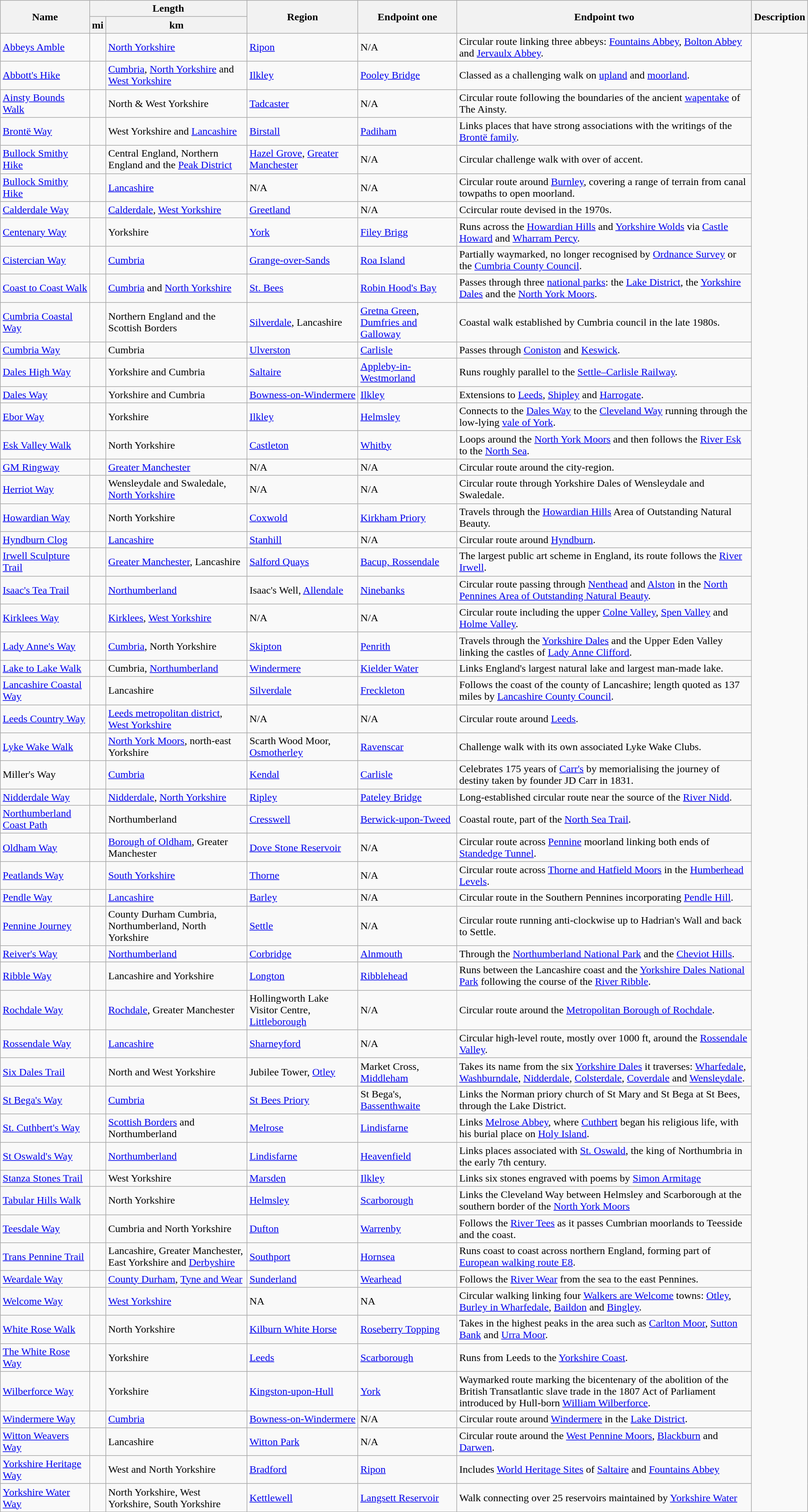<table class="wikitable sortable">
<tr>
<th rowspan=2>Name</th>
<th colspan=2>Length</th>
<th rowspan=2>Region</th>
<th rowspan=2>Endpoint one</th>
<th rowspan=2>Endpoint two</th>
<th rowspan=2>Description</th>
</tr>
<tr>
<th>mi</th>
<th>km</th>
</tr>
<tr>
<td><a href='#'>Abbeys Amble</a></td>
<td></td>
<td><a href='#'>North Yorkshire</a></td>
<td><a href='#'>Ripon</a></td>
<td>N/A</td>
<td>Circular route linking three abbeys: <a href='#'>Fountains Abbey</a>, <a href='#'>Bolton Abbey</a> and <a href='#'>Jervaulx Abbey</a>.</td>
</tr>
<tr>
<td><a href='#'>Abbott's Hike</a></td>
<td></td>
<td><a href='#'>Cumbria</a>, <a href='#'>North Yorkshire</a> and <a href='#'>West Yorkshire</a></td>
<td><a href='#'>Ilkley</a></td>
<td><a href='#'>Pooley Bridge</a></td>
<td>Classed as a challenging walk on <a href='#'>upland</a> and <a href='#'>moorland</a>.</td>
</tr>
<tr>
<td><a href='#'>Ainsty Bounds Walk</a></td>
<td></td>
<td>North & West Yorkshire</td>
<td><a href='#'>Tadcaster</a></td>
<td>N/A</td>
<td>Circular route following the boundaries of the ancient <a href='#'>wapentake</a> of The Ainsty.</td>
</tr>
<tr>
<td><a href='#'>Brontë Way</a></td>
<td></td>
<td>West Yorkshire and <a href='#'>Lancashire</a></td>
<td><a href='#'>Birstall</a></td>
<td><a href='#'>Padiham</a></td>
<td>Links places that have strong associations with the writings of the <a href='#'>Brontë family</a>.</td>
</tr>
<tr>
<td><a href='#'>Bullock Smithy Hike</a></td>
<td></td>
<td>Central England, Northern England and the <a href='#'>Peak District</a></td>
<td><a href='#'>Hazel Grove</a>, <a href='#'>Greater Manchester</a></td>
<td>N/A</td>
<td>Circular challenge walk with over  of accent.</td>
</tr>
<tr>
<td><a href='#'>Bullock Smithy Hike</a></td>
<td></td>
<td><a href='#'>Lancashire</a></td>
<td>N/A</td>
<td>N/A</td>
<td>Circular route around <a href='#'>Burnley</a>, covering a range of terrain from canal towpaths to open moorland.</td>
</tr>
<tr>
<td><a href='#'>Calderdale Way</a></td>
<td></td>
<td><a href='#'>Calderdale</a>, <a href='#'>West Yorkshire</a></td>
<td><a href='#'>Greetland</a></td>
<td>N/A</td>
<td>Ccircular route devised in the 1970s.</td>
</tr>
<tr>
<td><a href='#'>Centenary Way</a></td>
<td></td>
<td>Yorkshire</td>
<td><a href='#'>York</a></td>
<td><a href='#'>Filey Brigg</a></td>
<td>Runs across the <a href='#'>Howardian Hills</a> and <a href='#'>Yorkshire Wolds</a> via <a href='#'>Castle Howard</a> and <a href='#'>Wharram Percy</a>.</td>
</tr>
<tr>
<td><a href='#'>Cistercian Way</a></td>
<td></td>
<td><a href='#'>Cumbria</a></td>
<td><a href='#'>Grange-over-Sands</a></td>
<td><a href='#'>Roa Island</a></td>
<td>Partially waymarked, no longer recognised by <a href='#'>Ordnance Survey</a> or the <a href='#'>Cumbria County Council</a>.</td>
</tr>
<tr>
<td><a href='#'>Coast to Coast Walk</a></td>
<td></td>
<td><a href='#'>Cumbria</a> and <a href='#'>North Yorkshire</a></td>
<td><a href='#'>St. Bees</a></td>
<td><a href='#'>Robin Hood's Bay</a></td>
<td>Passes through three <a href='#'>national parks</a>: the <a href='#'>Lake District</a>, the <a href='#'>Yorkshire Dales</a> and the <a href='#'>North York Moors</a>.</td>
</tr>
<tr>
<td><a href='#'>Cumbria Coastal Way</a></td>
<td></td>
<td>Northern England and the Scottish Borders</td>
<td><a href='#'>Silverdale</a>, Lancashire</td>
<td><a href='#'>Gretna Green</a>, <a href='#'>Dumfries and Galloway</a></td>
<td>Coastal walk established by Cumbria council in the late 1980s.</td>
</tr>
<tr>
<td><a href='#'>Cumbria Way</a></td>
<td></td>
<td>Cumbria</td>
<td><a href='#'>Ulverston</a></td>
<td><a href='#'>Carlisle</a></td>
<td>Passes through <a href='#'>Coniston</a> and <a href='#'>Keswick</a>.</td>
</tr>
<tr>
<td><a href='#'>Dales High Way</a></td>
<td></td>
<td>Yorkshire and Cumbria</td>
<td><a href='#'>Saltaire</a></td>
<td><a href='#'>Appleby-in-Westmorland</a></td>
<td>Runs roughly parallel to the <a href='#'>Settle–Carlisle Railway</a>.</td>
</tr>
<tr>
<td><a href='#'>Dales Way</a></td>
<td></td>
<td>Yorkshire and Cumbria</td>
<td><a href='#'>Bowness-on-Windermere</a></td>
<td><a href='#'>Ilkley</a></td>
<td>Extensions to <a href='#'>Leeds</a>, <a href='#'>Shipley</a> and <a href='#'>Harrogate</a>.</td>
</tr>
<tr>
<td><a href='#'>Ebor Way</a></td>
<td></td>
<td>Yorkshire</td>
<td><a href='#'>Ilkley</a></td>
<td><a href='#'>Helmsley</a></td>
<td>Connects to the <a href='#'>Dales Way</a> to the <a href='#'>Cleveland Way</a> running through the low-lying <a href='#'>vale of York</a>.</td>
</tr>
<tr>
<td><a href='#'>Esk Valley Walk</a></td>
<td></td>
<td>North Yorkshire</td>
<td><a href='#'>Castleton</a></td>
<td><a href='#'>Whitby</a></td>
<td>Loops around the <a href='#'>North York Moors</a> and then follows the <a href='#'>River Esk</a> to the <a href='#'>North Sea</a>.</td>
</tr>
<tr>
<td><a href='#'>GM Ringway</a></td>
<td></td>
<td><a href='#'>Greater Manchester</a></td>
<td>N/A</td>
<td>N/A</td>
<td>Circular route around the city-region.</td>
</tr>
<tr>
<td><a href='#'>Herriot Way</a></td>
<td></td>
<td>Wensleydale and Swaledale, <a href='#'>North Yorkshire</a></td>
<td>N/A</td>
<td>N/A</td>
<td>Circular route through Yorkshire Dales of Wensleydale and Swaledale.</td>
</tr>
<tr>
<td><a href='#'>Howardian Way</a></td>
<td></td>
<td>North Yorkshire</td>
<td><a href='#'>Coxwold</a></td>
<td><a href='#'>Kirkham Priory</a></td>
<td>Travels through the <a href='#'>Howardian Hills</a> Area of Outstanding Natural Beauty.</td>
</tr>
<tr>
<td><a href='#'>Hyndburn Clog</a></td>
<td></td>
<td><a href='#'>Lancashire</a></td>
<td><a href='#'>Stanhill</a></td>
<td>N/A</td>
<td>Circular route around <a href='#'>Hyndburn</a>.</td>
</tr>
<tr>
<td><a href='#'>Irwell Sculpture Trail</a></td>
<td></td>
<td><a href='#'>Greater Manchester</a>, Lancashire</td>
<td><a href='#'>Salford Quays</a></td>
<td><a href='#'>Bacup, Rossendale</a></td>
<td>The largest public art scheme in England, its route follows the <a href='#'>River Irwell</a>.</td>
</tr>
<tr>
<td><a href='#'>Isaac's Tea Trail</a></td>
<td></td>
<td><a href='#'>Northumberland</a></td>
<td>Isaac's Well, <a href='#'>Allendale</a></td>
<td><a href='#'>Ninebanks</a></td>
<td>Circular route passing through <a href='#'>Nenthead</a> and <a href='#'>Alston</a> in the <a href='#'>North Pennines Area of Outstanding Natural Beauty</a>.</td>
</tr>
<tr>
<td><a href='#'>Kirklees Way</a></td>
<td></td>
<td><a href='#'>Kirklees</a>, <a href='#'>West Yorkshire</a></td>
<td>N/A</td>
<td>N/A</td>
<td>Circular route including the upper <a href='#'>Colne Valley</a>, <a href='#'>Spen Valley</a> and <a href='#'>Holme Valley</a>.</td>
</tr>
<tr>
<td><a href='#'>Lady Anne's Way</a></td>
<td></td>
<td><a href='#'>Cumbria</a>, North Yorkshire</td>
<td><a href='#'>Skipton</a></td>
<td><a href='#'>Penrith</a></td>
<td>Travels through the <a href='#'>Yorkshire Dales</a> and the Upper Eden Valley linking the castles of <a href='#'>Lady Anne Clifford</a>.</td>
</tr>
<tr>
<td><a href='#'>Lake to Lake Walk</a></td>
<td></td>
<td>Cumbria, <a href='#'>Northumberland</a></td>
<td><a href='#'>Windermere</a></td>
<td><a href='#'>Kielder Water</a></td>
<td>Links England's largest natural lake and largest man-made lake.</td>
</tr>
<tr>
<td><a href='#'>Lancashire Coastal Way</a></td>
<td></td>
<td>Lancashire</td>
<td><a href='#'>Silverdale</a></td>
<td><a href='#'>Freckleton</a></td>
<td>Follows the coast of the county of Lancashire; length quoted as 137 miles by <a href='#'>Lancashire County Council</a>.</td>
</tr>
<tr>
<td><a href='#'>Leeds Country Way</a></td>
<td></td>
<td><a href='#'>Leeds metropolitan district</a>, <a href='#'>West Yorkshire</a></td>
<td>N/A</td>
<td>N/A</td>
<td>Circular route around <a href='#'>Leeds</a>.</td>
</tr>
<tr>
<td><a href='#'>Lyke Wake Walk</a></td>
<td></td>
<td><a href='#'>North York Moors</a>, north-east Yorkshire</td>
<td>Scarth Wood Moor, <a href='#'>Osmotherley</a></td>
<td><a href='#'>Ravenscar</a></td>
<td>Challenge walk with its own associated Lyke Wake Clubs.</td>
</tr>
<tr>
<td>Miller's Way</td>
<td></td>
<td><a href='#'>Cumbria</a></td>
<td><a href='#'>Kendal</a></td>
<td><a href='#'>Carlisle</a></td>
<td>Celebrates 175 years of <a href='#'>Carr's</a> by memorialising the journey of destiny taken by founder JD Carr in 1831.</td>
</tr>
<tr>
<td><a href='#'>Nidderdale Way</a></td>
<td></td>
<td><a href='#'>Nidderdale</a>, <a href='#'>North Yorkshire</a></td>
<td><a href='#'>Ripley</a></td>
<td><a href='#'>Pateley Bridge</a></td>
<td>Long-established circular route near the source of the <a href='#'>River Nidd</a>.</td>
</tr>
<tr>
<td><a href='#'>Northumberland Coast Path</a></td>
<td></td>
<td>Northumberland</td>
<td><a href='#'>Cresswell</a></td>
<td><a href='#'>Berwick-upon-Tweed</a></td>
<td>Coastal route, part of the <a href='#'>North Sea Trail</a>.</td>
</tr>
<tr>
<td><a href='#'>Oldham Way</a></td>
<td></td>
<td><a href='#'>Borough of Oldham</a>, Greater Manchester</td>
<td><a href='#'>Dove Stone Reservoir</a></td>
<td>N/A</td>
<td>Circular route across <a href='#'>Pennine</a> moorland linking both ends of <a href='#'>Standedge Tunnel</a>.</td>
</tr>
<tr>
<td><a href='#'>Peatlands Way</a></td>
<td></td>
<td><a href='#'>South Yorkshire</a></td>
<td><a href='#'>Thorne</a></td>
<td>N/A</td>
<td>Circular route across <a href='#'>Thorne and Hatfield Moors</a> in the <a href='#'>Humberhead Levels</a>.</td>
</tr>
<tr>
<td><a href='#'>Pendle Way</a></td>
<td></td>
<td><a href='#'>Lancashire</a></td>
<td><a href='#'>Barley</a></td>
<td>N/A</td>
<td>Circular route in the Southern Pennines incorporating <a href='#'>Pendle Hill</a>.</td>
</tr>
<tr>
<td><a href='#'>Pennine Journey</a></td>
<td></td>
<td>County Durham Cumbria, Northumberland, North Yorkshire</td>
<td><a href='#'>Settle</a></td>
<td>N/A</td>
<td>Circular route running anti-clockwise up to Hadrian's Wall and back to Settle.</td>
</tr>
<tr>
<td><a href='#'>Reiver's Way</a></td>
<td></td>
<td><a href='#'>Northumberland</a></td>
<td><a href='#'>Corbridge</a></td>
<td><a href='#'>Alnmouth</a></td>
<td>Through the <a href='#'>Northumberland National Park</a> and the <a href='#'>Cheviot Hills</a>.</td>
</tr>
<tr>
<td><a href='#'>Ribble Way</a></td>
<td></td>
<td>Lancashire and Yorkshire</td>
<td><a href='#'>Longton</a></td>
<td><a href='#'>Ribblehead</a></td>
<td>Runs between the Lancashire coast and the <a href='#'>Yorkshire Dales National Park</a> following the course of the <a href='#'>River Ribble</a>.</td>
</tr>
<tr>
<td><a href='#'>Rochdale Way</a></td>
<td></td>
<td><a href='#'>Rochdale</a>, Greater Manchester</td>
<td>Hollingworth Lake Visitor Centre, <a href='#'>Littleborough</a></td>
<td>N/A</td>
<td>Circular route around the <a href='#'>Metropolitan Borough of Rochdale</a>.</td>
</tr>
<tr>
<td><a href='#'>Rossendale Way</a></td>
<td></td>
<td><a href='#'>Lancashire</a></td>
<td><a href='#'>Sharneyford</a></td>
<td>N/A</td>
<td>Circular high-level route, mostly over 1000 ft, around the <a href='#'>Rossendale Valley</a>.</td>
</tr>
<tr>
<td><a href='#'>Six Dales Trail</a></td>
<td></td>
<td>North and West Yorkshire</td>
<td>Jubilee Tower, <a href='#'>Otley</a></td>
<td>Market Cross, <a href='#'>Middleham</a></td>
<td>Takes its name from the six <a href='#'>Yorkshire Dales</a> it traverses: <a href='#'>Wharfedale</a>, <a href='#'>Washburndale</a>, <a href='#'>Nidderdale</a>, <a href='#'>Colsterdale</a>, <a href='#'>Coverdale</a> and <a href='#'>Wensleydale</a>.</td>
</tr>
<tr>
<td><a href='#'>St Bega's Way</a></td>
<td></td>
<td><a href='#'>Cumbria</a></td>
<td><a href='#'>St Bees Priory</a></td>
<td>St Bega's, <a href='#'>Bassenthwaite</a></td>
<td>Links the Norman priory church of St Mary and St Bega at St Bees, through the Lake District.</td>
</tr>
<tr>
<td><a href='#'>St. Cuthbert's Way</a></td>
<td></td>
<td><a href='#'>Scottish Borders</a> and Northumberland</td>
<td><a href='#'>Melrose</a></td>
<td><a href='#'>Lindisfarne</a></td>
<td>Links <a href='#'>Melrose Abbey</a>, where <a href='#'>Cuthbert</a> began his religious life, with his burial place on <a href='#'>Holy Island</a>.</td>
</tr>
<tr>
<td><a href='#'>St Oswald's Way</a></td>
<td></td>
<td><a href='#'>Northumberland</a></td>
<td><a href='#'>Lindisfarne</a></td>
<td><a href='#'>Heavenfield</a></td>
<td>Links places associated with <a href='#'>St. Oswald</a>, the king of Northumbria in the early 7th century.</td>
</tr>
<tr>
<td><a href='#'>Stanza Stones Trail</a></td>
<td></td>
<td>West Yorkshire</td>
<td><a href='#'>Marsden</a></td>
<td><a href='#'>Ilkley</a></td>
<td>Links six stones engraved with poems by <a href='#'>Simon Armitage</a></td>
</tr>
<tr>
<td><a href='#'>Tabular Hills Walk</a></td>
<td></td>
<td>North Yorkshire</td>
<td><a href='#'>Helmsley</a></td>
<td><a href='#'>Scarborough</a></td>
<td>Links the Cleveland Way between Helmsley and Scarborough at the southern border of the <a href='#'>North York Moors</a></td>
</tr>
<tr>
<td><a href='#'>Teesdale Way</a></td>
<td></td>
<td>Cumbria and North Yorkshire</td>
<td><a href='#'>Dufton</a></td>
<td><a href='#'>Warrenby</a></td>
<td>Follows the <a href='#'>River Tees</a> as it passes Cumbrian moorlands to Teesside and the coast.</td>
</tr>
<tr>
<td><a href='#'>Trans Pennine Trail</a></td>
<td></td>
<td>Lancashire, Greater Manchester, East Yorkshire and <a href='#'>Derbyshire</a></td>
<td><a href='#'>Southport</a></td>
<td><a href='#'>Hornsea</a></td>
<td>Runs coast to coast across northern England, forming part of <a href='#'>European walking route E8</a>.</td>
</tr>
<tr>
<td><a href='#'>Weardale Way</a></td>
<td></td>
<td><a href='#'>County Durham</a>, <a href='#'>Tyne and Wear</a></td>
<td><a href='#'>Sunderland</a></td>
<td><a href='#'>Wearhead</a></td>
<td>Follows the <a href='#'>River Wear</a> from the sea to the east Pennines.</td>
</tr>
<tr>
<td><a href='#'>Welcome Way</a></td>
<td></td>
<td><a href='#'>West Yorkshire</a></td>
<td>NA</td>
<td>NA</td>
<td>Circular walking linking four <a href='#'>Walkers are Welcome</a> towns: <a href='#'>Otley</a>, <a href='#'>Burley in Wharfedale</a>, <a href='#'>Baildon</a> and <a href='#'>Bingley</a>.</td>
</tr>
<tr>
<td><a href='#'>White Rose Walk</a></td>
<td></td>
<td>North Yorkshire</td>
<td><a href='#'>Kilburn White Horse</a></td>
<td><a href='#'>Roseberry Topping</a></td>
<td>Takes in the highest peaks in the area such as <a href='#'>Carlton Moor</a>, <a href='#'>Sutton Bank</a> and <a href='#'>Urra Moor</a>.</td>
</tr>
<tr>
<td><a href='#'>The White Rose Way</a></td>
<td></td>
<td>Yorkshire</td>
<td><a href='#'>Leeds</a></td>
<td><a href='#'>Scarborough</a></td>
<td>Runs from Leeds to the <a href='#'>Yorkshire Coast</a>.</td>
</tr>
<tr>
<td><a href='#'>Wilberforce Way</a></td>
<td></td>
<td>Yorkshire</td>
<td><a href='#'>Kingston-upon-Hull</a></td>
<td><a href='#'>York</a></td>
<td>Waymarked route marking the bicentenary of the abolition of the British Transatlantic slave trade in the 1807 Act of Parliament introduced by Hull-born <a href='#'>William Wilberforce</a>.</td>
</tr>
<tr>
<td><a href='#'>Windermere Way</a></td>
<td></td>
<td><a href='#'>Cumbria</a></td>
<td><a href='#'>Bowness-on-Windermere</a></td>
<td>N/A</td>
<td>Circular route around <a href='#'>Windermere</a> in the <a href='#'>Lake District</a>.</td>
</tr>
<tr>
<td><a href='#'>Witton Weavers Way</a></td>
<td></td>
<td>Lancashire</td>
<td><a href='#'>Witton Park</a></td>
<td>N/A</td>
<td>Circular route around the <a href='#'>West Pennine Moors</a>, <a href='#'>Blackburn</a> and <a href='#'>Darwen</a>.</td>
</tr>
<tr>
<td><a href='#'>Yorkshire Heritage Way</a></td>
<td></td>
<td>West and North Yorkshire</td>
<td><a href='#'>Bradford</a></td>
<td><a href='#'>Ripon</a></td>
<td>Includes <a href='#'>World Heritage Sites</a> of <a href='#'>Saltaire</a> and <a href='#'>Fountains Abbey</a></td>
</tr>
<tr>
<td><a href='#'>Yorkshire Water Way</a></td>
<td></td>
<td>North Yorkshire, West Yorkshire, South Yorkshire</td>
<td><a href='#'>Kettlewell</a></td>
<td><a href='#'>Langsett Reservoir</a></td>
<td>Walk connecting over 25 reservoirs maintained by <a href='#'>Yorkshire Water</a></td>
</tr>
</table>
